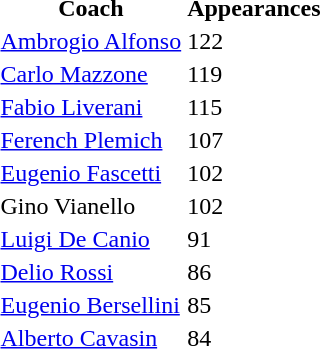<table>
<tr>
<th>Coach</th>
<th>Appearances</th>
</tr>
<tr>
<td><a href='#'>Ambrogio Alfonso</a></td>
<td>122</td>
<td></td>
</tr>
<tr>
<td><a href='#'>Carlo Mazzone</a></td>
<td>119</td>
<td></td>
</tr>
<tr>
<td><a href='#'>Fabio Liverani</a></td>
<td>115</td>
<td></td>
</tr>
<tr>
<td><a href='#'>Ferench Plemich</a></td>
<td>107</td>
<td></td>
</tr>
<tr>
<td><a href='#'>Eugenio Fascetti</a></td>
<td>102</td>
<td></td>
</tr>
<tr>
<td>Gino Vianello</td>
<td>102</td>
<td></td>
</tr>
<tr>
<td><a href='#'>Luigi De Canio</a></td>
<td>91</td>
<td></td>
</tr>
<tr>
<td><a href='#'>Delio Rossi</a></td>
<td>86</td>
<td></td>
</tr>
<tr>
<td><a href='#'>Eugenio Bersellini</a></td>
<td>85</td>
<td></td>
</tr>
<tr>
<td><a href='#'>Alberto Cavasin</a></td>
<td>84</td>
<td></td>
</tr>
<tr>
</tr>
</table>
